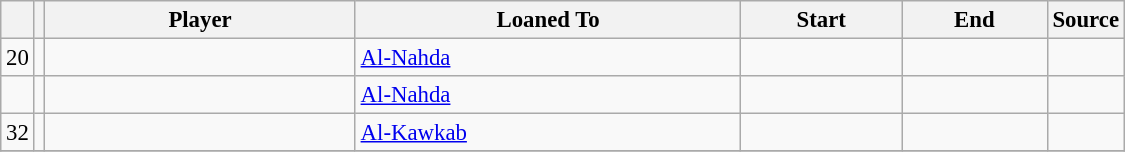<table class="wikitable plainrowheaders sortable" style="font-size:95%">
<tr>
<th></th>
<th></th>
<th scope=col style="width:200px;"><strong>Player</strong></th>
<th scope=col style="width:250px;"><strong>Loaned To</strong></th>
<th scope=col style="width:100px;"><strong>Start</strong></th>
<th scope=col style="width:90px;"><strong>End</strong></th>
<th><strong>Source</strong></th>
</tr>
<tr>
<td align=center>20</td>
<td align=center></td>
<td></td>
<td> <a href='#'>Al-Nahda</a></td>
<td align=center></td>
<td align=center></td>
<td align=center></td>
</tr>
<tr>
<td align=center></td>
<td align=center></td>
<td></td>
<td> <a href='#'>Al-Nahda</a></td>
<td align=center></td>
<td align=center></td>
<td align=center></td>
</tr>
<tr>
<td align=center>32</td>
<td align=center></td>
<td></td>
<td> <a href='#'>Al-Kawkab</a></td>
<td align=center></td>
<td align=center></td>
<td align=center></td>
</tr>
<tr>
</tr>
</table>
